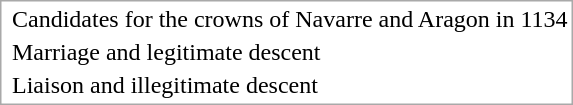<table style="border-spacing: 2px; border: 1px solid darkgray;">
<tr>
<td align="center"></td>
<td>Candidates for the crowns of Navarre and Aragon in 1134</td>
</tr>
<tr>
<td></td>
<td>Marriage and legitimate descent</td>
</tr>
<tr>
<td></td>
<td>Liaison and illegitimate descent</td>
</tr>
</table>
